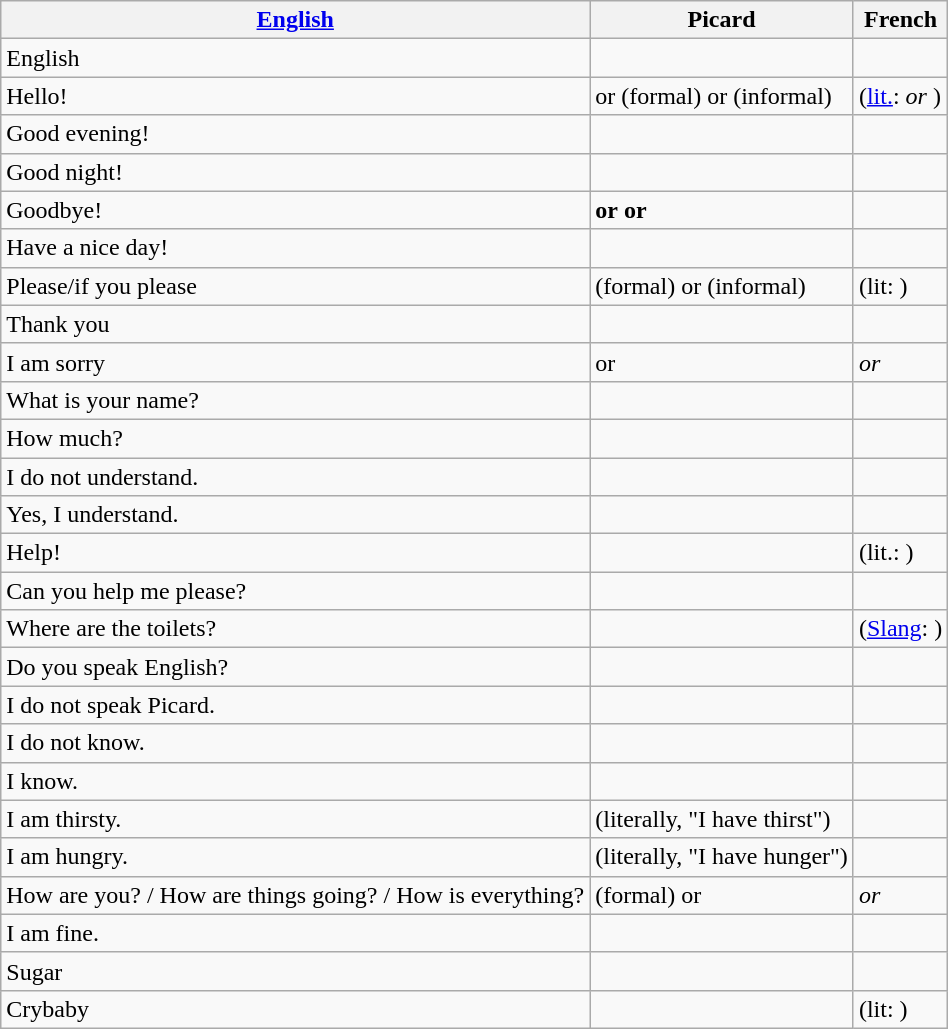<table class="wikitable">
<tr>
<th><a href='#'>English</a></th>
<th>Picard</th>
<th>French</th>
</tr>
<tr>
<td>English</td>
<td></td>
<td></td>
</tr>
<tr>
<td>Hello!</td>
<td> or  (formal) or  (informal)</td>
<td> (<a href='#'>lit.</a>:  <em>or</em> )</td>
</tr>
<tr>
<td>Good evening!</td>
<td></td>
<td></td>
</tr>
<tr>
<td>Good night!</td>
<td></td>
<td></td>
</tr>
<tr>
<td>Goodbye!</td>
<td> <strong>or</strong>  <strong>or</strong> </td>
<td></td>
</tr>
<tr>
<td>Have a nice day!</td>
<td></td>
<td></td>
</tr>
<tr>
<td>Please/if you please</td>
<td> (formal) or  (informal)</td>
<td> (lit: )</td>
</tr>
<tr>
<td>Thank you</td>
<td></td>
<td></td>
</tr>
<tr>
<td>I am sorry</td>
<td> or </td>
<td> <em>or</em> </td>
</tr>
<tr>
<td>What is your name?</td>
<td></td>
<td></td>
</tr>
<tr>
<td>How much?</td>
<td></td>
<td></td>
</tr>
<tr>
<td>I do not understand.</td>
<td></td>
<td></td>
</tr>
<tr>
<td>Yes, I understand.</td>
<td></td>
<td></td>
</tr>
<tr>
<td>Help!</td>
<td></td>
<td> (lit.: )</td>
</tr>
<tr>
<td>Can you help me please?</td>
<td></td>
<td></td>
</tr>
<tr>
<td>Where are the toilets?</td>
<td></td>
<td> (<a href='#'>Slang</a>: )</td>
</tr>
<tr>
<td>Do you speak English?</td>
<td></td>
<td></td>
</tr>
<tr>
<td>I do not speak Picard.</td>
<td></td>
<td></td>
</tr>
<tr>
<td>I do not know.</td>
<td></td>
<td></td>
</tr>
<tr>
<td>I know.</td>
<td></td>
<td></td>
</tr>
<tr>
<td>I am thirsty.</td>
<td> (literally, "I have thirst")</td>
<td></td>
</tr>
<tr>
<td>I am hungry.</td>
<td> (literally, "I have hunger")</td>
<td></td>
</tr>
<tr>
<td>How are you? / How are things going? / How is everything?</td>
<td> (formal) or </td>
<td> <em>or</em> </td>
</tr>
<tr>
<td>I am fine.</td>
<td></td>
<td></td>
</tr>
<tr>
<td>Sugar</td>
<td></td>
<td></td>
</tr>
<tr>
<td>Crybaby</td>
<td></td>
<td> (lit: )</td>
</tr>
</table>
